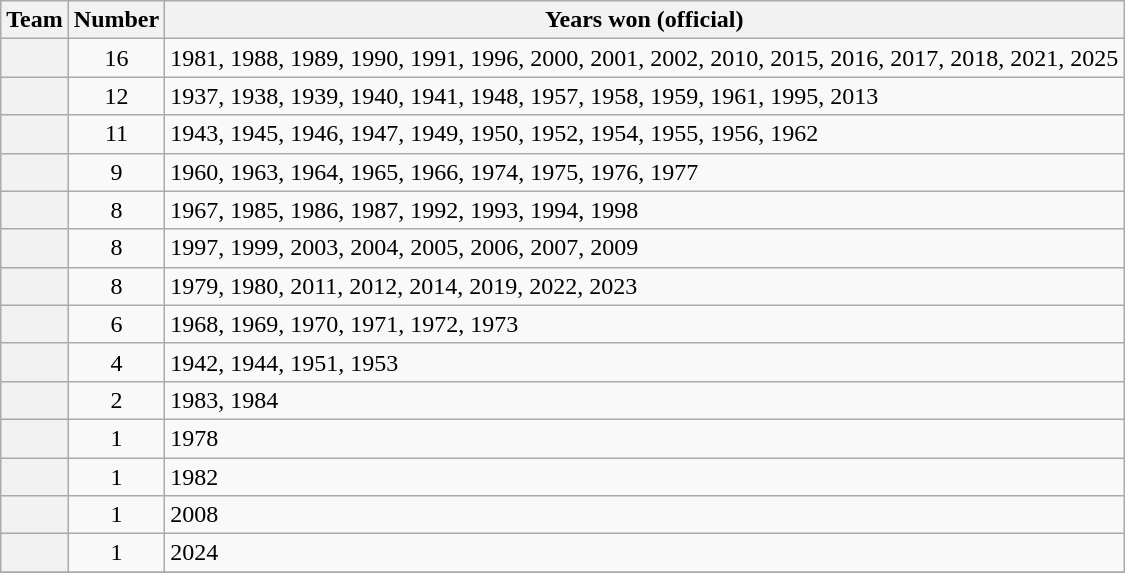<table class="wikitable plainrowheaders sortable" style=text-align:center>
<tr>
<th scope="col">Team</th>
<th scope="col">Number</th>
<th scope="col" class="unsortable">Years won (official)</th>
</tr>
<tr>
<th scope="row" style=text-align:center;><strong><a href='#'></a></strong></th>
<td>16</td>
<td align=left>1981, 1988, 1989, 1990, 1991, 1996, 2000, 2001, 2002, 2010, 2015, 2016, 2017, 2018, 2021, 2025</td>
</tr>
<tr>
<th scope="row" style=text-align:center;><strong></strong></th>
<td>12</td>
<td align=left>1937, 1938, 1939, 1940, 1941, 1948, 1957, 1958, 1959, 1961, 1995, 2013</td>
</tr>
<tr>
<th scope="row" style=text-align:center;><strong><a href='#'></a></strong></th>
<td>11</td>
<td align=left>1943, 1945, 1946, 1947, 1949, 1950, 1952, 1954, 1955, 1956, 1962</td>
</tr>
<tr>
<th scope="row" style=text-align:center;><strong></strong></th>
<td>9</td>
<td align=left>1960, 1963, 1964, 1965, 1966, 1974, 1975, 1976, 1977</td>
</tr>
<tr>
<th scope="row" style=text-align:center;><strong><a href='#'></a></strong></th>
<td>8</td>
<td align=left>1967, 1985, 1986, 1987, 1992, 1993, 1994, 1998</td>
</tr>
<tr>
<th scope="row" style=text-align:center;><strong></strong></th>
<td>8</td>
<td align=left>1997, 1999, 2003, 2004, 2005, 2006, 2007, 2009</td>
</tr>
<tr>
<th scope="row" style=text-align:center;><strong></strong></th>
<td>8</td>
<td align=left>1979, 1980, 2011, 2012, 2014, 2019, 2022, 2023</td>
</tr>
<tr>
<th scope="row" style=text-align:center;><strong></strong></th>
<td>6</td>
<td align=left>1968, 1969, 1970, 1971, 1972, 1973</td>
</tr>
<tr>
<th scope="row" style=text-align:center;><strong><a href='#'></a></strong></th>
<td>4</td>
<td align=left>1942, 1944, 1951, 1953</td>
</tr>
<tr>
<th scope="row" style=text-align:center;><strong><a href='#'></a></strong></th>
<td>2</td>
<td align=left>1983, 1984</td>
</tr>
<tr>
<th scope="row" style=text-align:center;><strong><a href='#'></a></strong></th>
<td>1</td>
<td align=left>1978</td>
</tr>
<tr>
<th scope="row" style=text-align:center;><strong><a href='#'></a></strong></th>
<td>1</td>
<td align=left>1982</td>
</tr>
<tr>
<th scope="row" style=text-align:center;><strong><a href='#'></a></strong></th>
<td>1</td>
<td align=left>2008</td>
</tr>
<tr>
<th scope="row" style=text-align:center;><strong></strong></th>
<td>1</td>
<td align=left>2024</td>
</tr>
<tr>
</tr>
</table>
